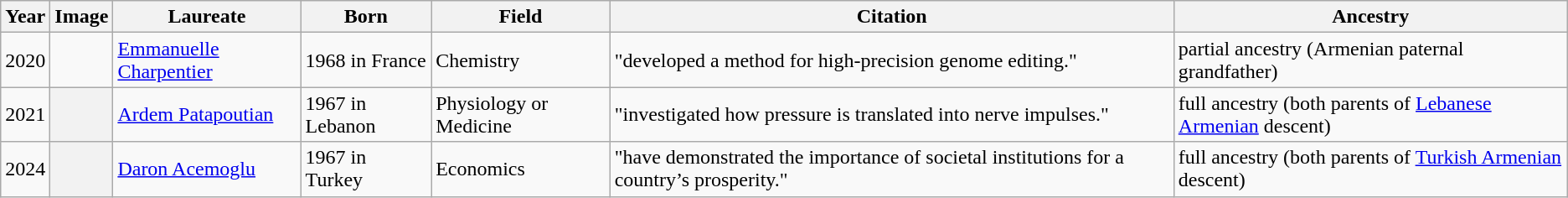<table class="wikitable sortable">
<tr>
<th>Year</th>
<th class="unportable">Image</th>
<th>Laureate</th>
<th>Born</th>
<th>Field</th>
<th>Citation</th>
<th>Ancestry</th>
</tr>
<tr>
<td>2020</td>
<td></td>
<td><a href='#'>Emmanuelle Charpentier</a></td>
<td>1968 in France</td>
<td>Chemistry</td>
<td>"developed a method for high-precision genome editing."</td>
<td>partial ancestry (Armenian paternal grandfather)</td>
</tr>
<tr>
<td style="text-align:center;">2021</td>
<th scope="row"></th>
<td><a href='#'>Ardem Patapoutian</a></td>
<td>1967 in Lebanon</td>
<td>Physiology or Medicine</td>
<td>"investigated how pressure is translated into nerve impulses."</td>
<td>full ancestry (both parents of <a href='#'>Lebanese Armenian</a> descent)</td>
</tr>
<tr>
<td style="text-align:center;">2024</td>
<th scope="row"></th>
<td><a href='#'>Daron Acemoglu</a></td>
<td>1967 in Turkey</td>
<td>Economics</td>
<td>"have demonstrated the importance of societal institutions for a country’s prosperity."</td>
<td>full ancestry (both parents of <a href='#'>Turkish Armenian</a> descent)</td>
</tr>
</table>
